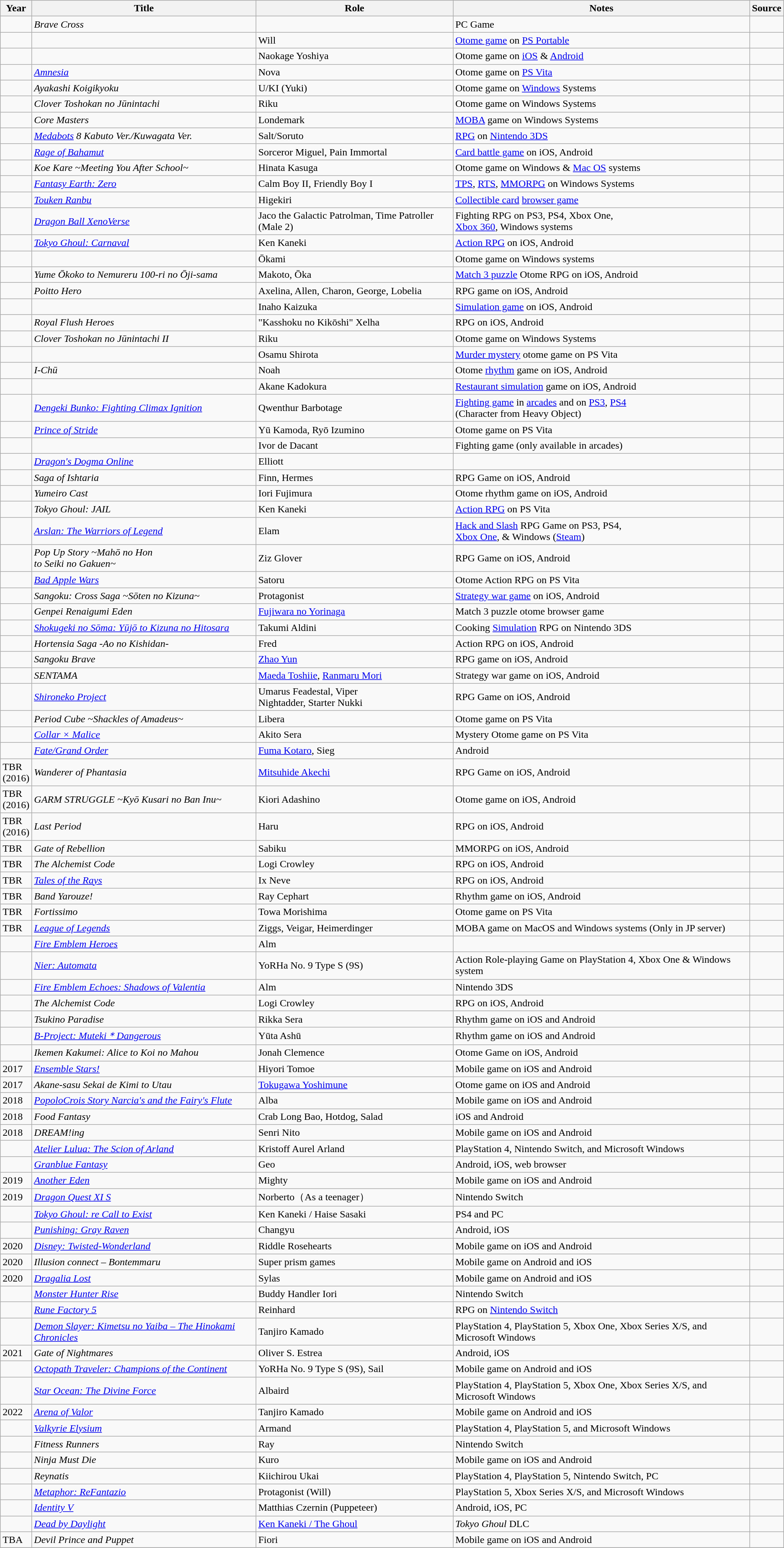<table class="wikitable sortable">
<tr>
<th>Year</th>
<th>Title</th>
<th>Role</th>
<th class="unsortable">Notes</th>
<th class="unsortable">Source</th>
</tr>
<tr>
<td></td>
<td><em>Brave Cross</em></td>
<td></td>
<td>PC Game</td>
<td></td>
</tr>
<tr>
<td></td>
<td><em></em></td>
<td>Will</td>
<td><a href='#'>Otome game</a> on <a href='#'>PS Portable</a></td>
<td></td>
</tr>
<tr>
<td></td>
<td><em></em></td>
<td>Naokage Yoshiya</td>
<td>Otome game on <a href='#'>iOS</a> & <a href='#'>Android</a></td>
<td></td>
</tr>
<tr>
<td></td>
<td><em><a href='#'>Amnesia</a></em></td>
<td>Nova</td>
<td>Otome game on <a href='#'>PS Vita</a></td>
<td></td>
</tr>
<tr>
<td></td>
<td><em>Ayakashi Koigikyoku</em></td>
<td>U/KI (Yuki)</td>
<td>Otome game on <a href='#'>Windows</a> Systems</td>
<td></td>
</tr>
<tr>
<td></td>
<td><em>Clover Toshokan no Jūnintachi</em></td>
<td>Riku</td>
<td>Otome game on Windows Systems</td>
<td></td>
</tr>
<tr>
<td></td>
<td><em>Core Masters</em></td>
<td>Londemark</td>
<td><a href='#'>MOBA</a> game on Windows Systems</td>
<td></td>
</tr>
<tr>
<td></td>
<td><em><a href='#'>Medabots</a> 8 Kabuto Ver./Kuwagata Ver.</em></td>
<td>Salt/Soruto</td>
<td><a href='#'>RPG</a> on <a href='#'>Nintendo 3DS</a></td>
<td></td>
</tr>
<tr>
<td></td>
<td><em><a href='#'>Rage of Bahamut</a></em></td>
<td>Sorceror Miguel, Pain Immortal</td>
<td><a href='#'>Card battle game</a> on iOS, Android</td>
<td></td>
</tr>
<tr>
<td></td>
<td><em>Koe Kare ~Meeting You After School~</em></td>
<td>Hinata Kasuga</td>
<td>Otome game on Windows & <a href='#'>Mac OS</a> systems</td>
<td></td>
</tr>
<tr>
<td></td>
<td><em><a href='#'>Fantasy Earth: Zero</a></em></td>
<td>Calm Boy II, Friendly Boy I</td>
<td><a href='#'>TPS</a>, <a href='#'>RTS</a>, <a href='#'>MMORPG</a> on Windows Systems</td>
<td></td>
</tr>
<tr>
<td></td>
<td><em><a href='#'>Touken Ranbu</a></em></td>
<td>Higekiri</td>
<td><a href='#'>Collectible card</a> <a href='#'>browser game</a></td>
<td></td>
</tr>
<tr>
<td></td>
<td><em><a href='#'>Dragon Ball XenoVerse</a></em></td>
<td>Jaco the Galactic Patrolman, Time Patroller (Male 2)</td>
<td>Fighting RPG on PS3, PS4, Xbox One,<br><a href='#'>Xbox 360</a>, Windows systems</td>
<td></td>
</tr>
<tr>
<td></td>
<td><em><a href='#'>Tokyo Ghoul: Carnaval</a></em></td>
<td>Ken Kaneki</td>
<td><a href='#'>Action RPG</a> on iOS, Android</td>
<td></td>
</tr>
<tr>
<td></td>
<td><em></em></td>
<td>Ōkami</td>
<td>Otome game on Windows systems</td>
<td></td>
</tr>
<tr>
<td></td>
<td><em>Yume Ōkoko to Nemureru 100-ri no Ōji-sama</em></td>
<td>Makoto, Ōka</td>
<td><a href='#'>Match 3 puzzle</a> Otome RPG on iOS, Android</td>
<td></td>
</tr>
<tr>
<td></td>
<td><em>Poitto Hero</em></td>
<td>Axelina, Allen, Charon, George, Lobelia</td>
<td>RPG game on iOS, Android</td>
<td></td>
</tr>
<tr>
<td></td>
<td><em></em></td>
<td>Inaho Kaizuka</td>
<td><a href='#'>Simulation game</a> on iOS, Android</td>
<td></td>
</tr>
<tr>
<td></td>
<td><em>Royal Flush Heroes</em></td>
<td>"Kasshoku no Kikōshi" Xelha</td>
<td>RPG on iOS, Android</td>
<td></td>
</tr>
<tr>
<td></td>
<td><em>Clover Toshokan no Jūnintachi II</em></td>
<td>Riku</td>
<td>Otome game on Windows Systems</td>
<td></td>
</tr>
<tr>
<td></td>
<td><em></em></td>
<td>Osamu Shirota</td>
<td><a href='#'>Murder mystery</a> otome game on PS Vita</td>
<td></td>
</tr>
<tr>
<td></td>
<td><em>I-Chū</em></td>
<td>Noah</td>
<td>Otome <a href='#'>rhythm</a> game on iOS, Android</td>
<td></td>
</tr>
<tr>
<td></td>
<td><em></em></td>
<td>Akane Kadokura</td>
<td><a href='#'>Restaurant simulation</a> game on iOS, Android</td>
<td></td>
</tr>
<tr>
<td></td>
<td><em><a href='#'>Dengeki Bunko: Fighting Climax Ignition</a></em></td>
<td>Qwenthur Barbotage</td>
<td><a href='#'>Fighting game</a> in <a href='#'>arcades</a> and on <a href='#'>PS3</a>, <a href='#'>PS4</a><br>(Character from Heavy Object)</td>
<td></td>
</tr>
<tr>
<td></td>
<td><em><a href='#'>Prince of Stride</a></em></td>
<td>Yū Kamoda, Ryō Izumino</td>
<td>Otome game on PS Vita</td>
<td></td>
</tr>
<tr>
<td></td>
<td><em></em></td>
<td>Ivor de Dacant</td>
<td>Fighting game (only available in arcades)</td>
<td></td>
</tr>
<tr>
<td></td>
<td><em><a href='#'>Dragon's Dogma Online</a></em></td>
<td>Elliott</td>
<td></td>
<td></td>
</tr>
<tr>
<td></td>
<td><em>Saga of Ishtaria</em></td>
<td>Finn, Hermes</td>
<td>RPG Game on iOS, Android</td>
<td></td>
</tr>
<tr>
<td></td>
<td><em>Yumeiro Cast</em></td>
<td>Iori Fujimura</td>
<td>Otome rhythm game on iOS, Android</td>
<td></td>
</tr>
<tr>
<td></td>
<td><em>Tokyo Ghoul: JAIL</em></td>
<td>Ken Kaneki</td>
<td><a href='#'>Action RPG</a> on PS Vita</td>
<td></td>
</tr>
<tr>
<td></td>
<td><em><a href='#'>Arslan: The Warriors of Legend</a></em></td>
<td>Elam</td>
<td><a href='#'>Hack and Slash</a> RPG Game on PS3, PS4, <br><a href='#'>Xbox One</a>, & Windows (<a href='#'>Steam</a>)</td>
<td></td>
</tr>
<tr>
<td></td>
<td><em>Pop Up Story ~Mahō no Hon<br>to Seiki no Gakuen~</em></td>
<td>Ziz Glover</td>
<td>RPG Game on iOS, Android</td>
<td></td>
</tr>
<tr>
<td></td>
<td><em><a href='#'>Bad Apple Wars</a></em></td>
<td>Satoru</td>
<td>Otome Action RPG on PS Vita</td>
<td></td>
</tr>
<tr>
<td></td>
<td><em>Sangoku: Cross Saga ~Sōten no Kizuna~</em></td>
<td>Protagonist</td>
<td><a href='#'>Strategy war game</a> on iOS, Android</td>
<td></td>
</tr>
<tr>
<td></td>
<td><em>Genpei Renaigumi Eden</em></td>
<td><a href='#'>Fujiwara no Yorinaga</a></td>
<td>Match 3 puzzle otome browser game</td>
<td></td>
</tr>
<tr>
<td></td>
<td><em><a href='#'>Shokugeki no Sōma: Yūjō to Kizuna no Hitosara</a></em></td>
<td>Takumi Aldini</td>
<td>Cooking <a href='#'>Simulation</a> RPG on Nintendo 3DS</td>
<td></td>
</tr>
<tr>
<td></td>
<td><em>Hortensia Saga -Ao no Kishidan-</em></td>
<td>Fred</td>
<td>Action RPG on iOS, Android</td>
<td></td>
</tr>
<tr>
<td></td>
<td><em>Sangoku Brave</em></td>
<td><a href='#'>Zhao Yun</a></td>
<td>RPG game on iOS, Android</td>
<td></td>
</tr>
<tr>
<td></td>
<td><em>SENTAMA</em></td>
<td><a href='#'>Maeda Toshiie</a>, <a href='#'>Ranmaru Mori</a></td>
<td>Strategy war game on iOS, Android</td>
<td></td>
</tr>
<tr>
<td></td>
<td><em><a href='#'>Shironeko Project</a></em></td>
<td>Umarus Feadestal, Viper<br>Nightadder, Starter Nukki</td>
<td>RPG Game on iOS, Android</td>
<td></td>
</tr>
<tr>
<td></td>
<td><em>Period Cube ~Shackles of Amadeus~</em></td>
<td>Libera</td>
<td>Otome game on PS Vita</td>
<td></td>
</tr>
<tr>
<td></td>
<td><em><a href='#'>Collar × Malice</a></em></td>
<td>Akito Sera</td>
<td>Mystery Otome game on PS Vita</td>
<td></td>
</tr>
<tr>
<td></td>
<td><em><a href='#'>Fate/Grand Order</a></em></td>
<td><a href='#'>Fuma Kotaro</a>, Sieg</td>
<td>Android</td>
<td></td>
</tr>
<tr>
<td>TBR<br>(2016)</td>
<td><em>Wanderer of Phantasia</em></td>
<td><a href='#'>Mitsuhide Akechi</a></td>
<td>RPG Game on iOS, Android</td>
<td></td>
</tr>
<tr>
<td>TBR<br>(2016)</td>
<td><em>GARM STRUGGLE ~Kyō Kusari no Ban Inu~</em></td>
<td>Kiori Adashino</td>
<td>Otome game on iOS, Android</td>
<td></td>
</tr>
<tr>
<td>TBR<br>(2016)</td>
<td><em>Last Period</em></td>
<td>Haru</td>
<td>RPG on iOS, Android</td>
<td></td>
</tr>
<tr>
<td>TBR</td>
<td><em>Gate of Rebellion</em></td>
<td>Sabiku</td>
<td>MMORPG on iOS, Android</td>
<td></td>
</tr>
<tr>
<td>TBR</td>
<td><em>The Alchemist Code</em></td>
<td>Logi Crowley</td>
<td>RPG on iOS, Android</td>
<td></td>
</tr>
<tr>
<td>TBR</td>
<td><em><a href='#'>Tales of the Rays</a></em></td>
<td>Ix Neve</td>
<td>RPG on iOS, Android</td>
<td></td>
</tr>
<tr>
<td>TBR</td>
<td><em>Band Yarouze!</em></td>
<td>Ray Cephart</td>
<td>Rhythm game on iOS, Android</td>
<td></td>
</tr>
<tr>
<td>TBR</td>
<td><em>Fortissimo</em></td>
<td>Towa Morishima</td>
<td>Otome game on PS Vita</td>
<td></td>
</tr>
<tr>
<td>TBR</td>
<td><em><a href='#'>League of Legends</a></em></td>
<td>Ziggs, Veigar, Heimerdinger</td>
<td>MOBA game on MacOS and Windows systems (Only in JP server)</td>
<td></td>
</tr>
<tr>
<td></td>
<td><em><a href='#'>Fire Emblem Heroes</a></em></td>
<td>Alm</td>
<td></td>
<td></td>
</tr>
<tr>
<td></td>
<td><em><a href='#'>Nier: Automata</a></em></td>
<td>YoRHa No. 9 Type S (9S)</td>
<td>Action Role-playing Game on PlayStation 4, Xbox One & Windows system</td>
<td></td>
</tr>
<tr>
<td></td>
<td><em><a href='#'>Fire Emblem Echoes: Shadows of Valentia</a></em></td>
<td>Alm</td>
<td>Nintendo 3DS</td>
<td></td>
</tr>
<tr>
<td></td>
<td><em>The Alchemist Code</em></td>
<td>Logi Crowley</td>
<td>RPG on iOS, Android</td>
<td> </td>
</tr>
<tr>
<td></td>
<td><em>Tsukino Paradise</em></td>
<td>Rikka Sera</td>
<td>Rhythm game on iOS and Android</td>
<td></td>
</tr>
<tr>
<td></td>
<td><em><a href='#'>B-Project: Muteki＊Dangerous</a></em></td>
<td>Yūta Ashū</td>
<td>Rhythm game on iOS and Android</td>
<td></td>
</tr>
<tr>
<td></td>
<td><em>Ikemen Kakumei: Alice to Koi no Mahou</em></td>
<td>Jonah Clemence</td>
<td>Otome Game on iOS, Android</td>
<td></td>
</tr>
<tr>
<td>2017</td>
<td><em><a href='#'>Ensemble Stars!</a></em></td>
<td>Hiyori Tomoe</td>
<td>Mobile game on iOS and Android</td>
<td></td>
</tr>
<tr>
<td>2017</td>
<td><em>Akane-sasu Sekai de Kimi to Utau</em></td>
<td><a href='#'>Tokugawa Yoshimune</a></td>
<td>Otome game on iOS and Android</td>
<td></td>
</tr>
<tr>
<td>2018</td>
<td><em><a href='#'>PopoloCrois Story Narcia's and the Fairy's Flute</a></em></td>
<td>Alba</td>
<td>Mobile game on iOS and Android</td>
<td></td>
</tr>
<tr>
<td>2018</td>
<td><em>Food Fantasy</em></td>
<td>Crab Long Bao, Hotdog, Salad</td>
<td>iOS and Android</td>
<td></td>
</tr>
<tr>
<td>2018</td>
<td><em>DREAM!ing</em></td>
<td>Senri Nito</td>
<td>Mobile game on iOS and Android</td>
<td></td>
</tr>
<tr>
<td></td>
<td><em><a href='#'>Atelier Lulua: The Scion of Arland</a></em></td>
<td>Kristoff Aurel Arland</td>
<td>PlayStation 4,  Nintendo Switch, and Microsoft Windows</td>
<td></td>
</tr>
<tr>
<td></td>
<td><em><a href='#'>Granblue Fantasy</a></em></td>
<td>Geo</td>
<td>Android, iOS, web browser</td>
<td></td>
</tr>
<tr>
<td>2019</td>
<td><em><a href='#'>Another Eden</a></em></td>
<td>Mighty</td>
<td>Mobile game on iOS and Android</td>
<td></td>
</tr>
<tr>
<td>2019</td>
<td><em><a href='#'>Dragon Quest XI S</a></em></td>
<td>Norberto（As a teenager）</td>
<td>Nintendo Switch</td>
<td></td>
</tr>
<tr>
<td></td>
<td><em><a href='#'>Tokyo Ghoul: re Call to Exist</a></em></td>
<td>Ken Kaneki / Haise Sasaki</td>
<td>PS4 and PC</td>
<td></td>
</tr>
<tr>
<td></td>
<td><em><a href='#'>Punishing: Gray Raven</a></em></td>
<td>Changyu</td>
<td>Android, iOS</td>
<td></td>
</tr>
<tr>
<td>2020</td>
<td><em><a href='#'>Disney: Twisted-Wonderland</a></em></td>
<td>Riddle Rosehearts</td>
<td>Mobile game on iOS and Android</td>
<td></td>
</tr>
<tr>
<td>2020</td>
<td><em>Illusion connect – Bontemmaru</em></td>
<td>Super prism games</td>
<td>Mobile game on Android and iOS</td>
<td></td>
</tr>
<tr>
<td>2020</td>
<td><em><a href='#'>Dragalia Lost</a></em></td>
<td>Sylas</td>
<td>Mobile game on Android and iOS</td>
<td></td>
</tr>
<tr>
<td></td>
<td><em><a href='#'>Monster Hunter Rise</a></em></td>
<td>Buddy Handler Iori</td>
<td>Nintendo Switch</td>
<td></td>
</tr>
<tr>
<td></td>
<td><em><a href='#'>Rune Factory 5</a></em></td>
<td>Reinhard</td>
<td>RPG on <a href='#'>Nintendo Switch</a></td>
<td></td>
</tr>
<tr>
<td></td>
<td><em><a href='#'>Demon Slayer: Kimetsu no Yaiba – The Hinokami Chronicles</a></em></td>
<td>Tanjiro Kamado</td>
<td>PlayStation 4, PlayStation 5, Xbox One, Xbox Series X/S, and Microsoft Windows</td>
<td></td>
</tr>
<tr>
<td>2021</td>
<td><em>Gate of Nightmares</em></td>
<td>Oliver S. Estrea</td>
<td>Android, iOS</td>
<td></td>
</tr>
<tr>
<td></td>
<td><em><a href='#'>Octopath Traveler: Champions of the Continent</a></em></td>
<td>YoRHa No. 9 Type S (9S), Sail</td>
<td>Mobile game on Android and iOS</td>
<td></td>
</tr>
<tr>
<td></td>
<td><em><a href='#'>Star Ocean: The Divine Force</a></em></td>
<td>Albaird</td>
<td>PlayStation 4, PlayStation 5, Xbox One, Xbox Series X/S, and Microsoft Windows</td>
<td></td>
</tr>
<tr>
<td>2022</td>
<td><em><a href='#'>Arena of Valor</a></em></td>
<td>Tanjiro Kamado</td>
<td>Mobile game on Android and iOS</td>
<td></td>
</tr>
<tr>
<td></td>
<td><em><a href='#'>Valkyrie Elysium</a></em></td>
<td>Armand</td>
<td>PlayStation 4, PlayStation 5, and Microsoft Windows</td>
<td></td>
</tr>
<tr>
<td></td>
<td><em>Fitness Runners</em></td>
<td>Ray</td>
<td>Nintendo Switch</td>
<td></td>
</tr>
<tr>
<td></td>
<td><em>Ninja Must Die</em></td>
<td>Kuro</td>
<td>Mobile game on iOS and Android</td>
<td></td>
</tr>
<tr>
<td></td>
<td><em>Reynatis</em></td>
<td>Kiichirou Ukai</td>
<td>PlayStation 4, PlayStation 5, Nintendo Switch, PC</td>
<td></td>
</tr>
<tr>
<td></td>
<td><em><a href='#'>Metaphor: ReFantazio</a></em></td>
<td>Protagonist (Will)</td>
<td>PlayStation 5, Xbox Series X/S, and Microsoft Windows</td>
<td></td>
</tr>
<tr>
<td></td>
<td><em><a href='#'>Identity V</a></em></td>
<td>Matthias Czernin (Puppeteer)</td>
<td>Android, iOS, PC</td>
<td></td>
</tr>
<tr>
<td></td>
<td><em><a href='#'>Dead by Daylight</a></em></td>
<td><a href='#'>Ken Kaneki / The Ghoul</a></td>
<td><em>Tokyo Ghoul</em> DLC</td>
<td></td>
</tr>
<tr>
<td>TBA</td>
<td><em>Devil Prince and Puppet</em></td>
<td>Fiori</td>
<td>Mobile game on iOS and Android</td>
<td></td>
</tr>
<tr>
</tr>
</table>
